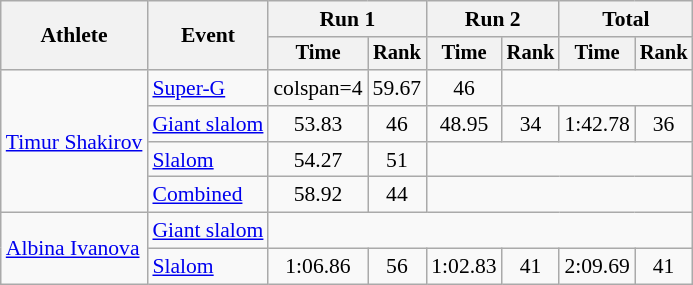<table class="wikitable" style="font-size:90%">
<tr>
<th rowspan=2>Athlete</th>
<th rowspan=2>Event</th>
<th colspan=2>Run 1</th>
<th colspan=2>Run 2</th>
<th colspan=2>Total</th>
</tr>
<tr style="font-size:95%">
<th>Time</th>
<th>Rank</th>
<th>Time</th>
<th>Rank</th>
<th>Time</th>
<th>Rank</th>
</tr>
<tr align=center>
<td align="left" rowspan="4"><a href='#'>Timur Shakirov</a></td>
<td align="left"><a href='#'>Super-G</a></td>
<td>colspan=4</td>
<td>59.67</td>
<td>46</td>
</tr>
<tr align=center>
<td align="left"><a href='#'>Giant slalom</a></td>
<td>53.83</td>
<td>46</td>
<td>48.95</td>
<td>34</td>
<td>1:42.78</td>
<td>36</td>
</tr>
<tr align=center>
<td align="left"><a href='#'>Slalom</a></td>
<td>54.27</td>
<td>51</td>
<td colspan=4></td>
</tr>
<tr align=center>
<td align="left"><a href='#'>Combined</a></td>
<td>58.92</td>
<td>44</td>
<td colspan=4></td>
</tr>
<tr align=center>
<td align="left" rowspan="2"><a href='#'>Albina Ivanova</a></td>
<td align="left"><a href='#'>Giant slalom</a></td>
<td colspan=6></td>
</tr>
<tr align=center>
<td align="left"><a href='#'>Slalom</a></td>
<td>1:06.86</td>
<td>56</td>
<td>1:02.83</td>
<td>41</td>
<td>2:09.69</td>
<td>41</td>
</tr>
</table>
